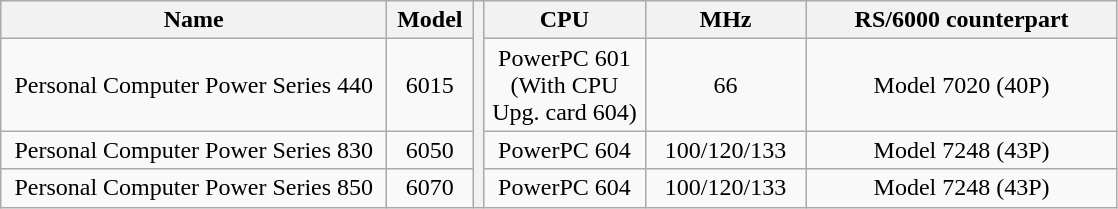<table class="wikitable" style=text-align:center>
<tr>
<th width="250">Name</th>
<th width="50">Model</th>
<th rowspan="4"></th>
<th width="100">CPU</th>
<th width="100">MHz</th>
<th width="200">RS/6000 counterpart</th>
</tr>
<tr>
<td>Personal Computer Power Series 440</td>
<td>6015</td>
<td>PowerPC 601 (With CPU Upg. card 604)</td>
<td>66</td>
<td>Model 7020 (40P)</td>
</tr>
<tr>
<td>Personal Computer Power Series 830</td>
<td>6050</td>
<td>PowerPC 604</td>
<td>100/120/133</td>
<td>Model 7248 (43P)</td>
</tr>
<tr>
<td>Personal Computer Power Series 850</td>
<td>6070</td>
<td>PowerPC 604</td>
<td>100/120/133</td>
<td>Model 7248 (43P)</td>
</tr>
</table>
